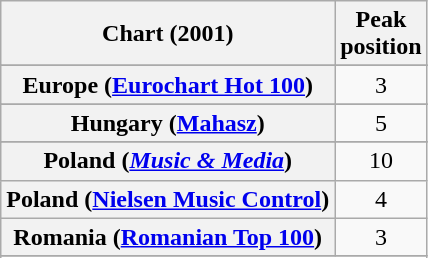<table class="wikitable sortable plainrowheaders" style="text-align:center">
<tr>
<th>Chart (2001)</th>
<th>Peak<br>position</th>
</tr>
<tr>
</tr>
<tr>
</tr>
<tr>
</tr>
<tr>
</tr>
<tr>
</tr>
<tr>
</tr>
<tr>
<th scope="row">Europe (<a href='#'>Eurochart Hot 100</a>)</th>
<td>3</td>
</tr>
<tr>
</tr>
<tr>
</tr>
<tr>
<th scope="row">Hungary (<a href='#'>Mahasz</a>)</th>
<td>5</td>
</tr>
<tr>
</tr>
<tr>
</tr>
<tr>
</tr>
<tr>
</tr>
<tr>
</tr>
<tr>
<th scope="row">Poland (<em><a href='#'>Music & Media</a></em>)</th>
<td>10</td>
</tr>
<tr>
<th scope="row">Poland (<a href='#'>Nielsen Music Control</a>)</th>
<td>4</td>
</tr>
<tr>
<th scope="row">Romania (<a href='#'>Romanian Top 100</a>)</th>
<td>3</td>
</tr>
<tr>
</tr>
<tr>
</tr>
<tr>
</tr>
<tr>
</tr>
<tr>
</tr>
<tr>
</tr>
<tr>
</tr>
<tr>
</tr>
<tr>
</tr>
</table>
